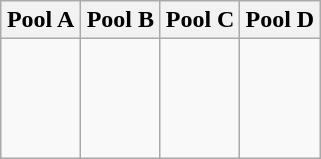<table class="wikitable">
<tr>
<th width=25%>Pool A</th>
<th width=25%>Pool B</th>
<th width=25%>Pool C</th>
<th width=25%>Pool D</th>
</tr>
<tr>
<td><br><br>
<br>
<br>
</td>
<td><br><br>
<br>
<br>
</td>
<td><br><br>
<br>
<br>
</td>
<td><br><br>
<br>
<br>
</td>
</tr>
</table>
